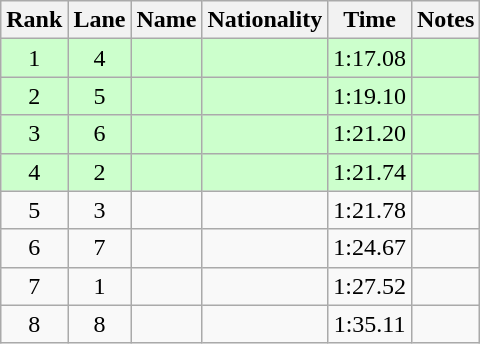<table class="wikitable sortable" style="text-align:center">
<tr>
<th>Rank</th>
<th>Lane</th>
<th>Name</th>
<th>Nationality</th>
<th>Time</th>
<th>Notes</th>
</tr>
<tr bgcolor=ccffcc>
<td>1</td>
<td>4</td>
<td align=left></td>
<td align=left></td>
<td>1:17.08</td>
<td><strong></strong> <strong></strong></td>
</tr>
<tr bgcolor=ccffcc>
<td>2</td>
<td>5</td>
<td align=left></td>
<td align=left></td>
<td>1:19.10</td>
<td><strong></strong></td>
</tr>
<tr bgcolor=ccffcc>
<td>3</td>
<td>6</td>
<td align=left></td>
<td align=left></td>
<td>1:21.20</td>
<td><strong></strong></td>
</tr>
<tr bgcolor=ccffcc>
<td>4</td>
<td>2</td>
<td align=left></td>
<td align=left></td>
<td>1:21.74</td>
<td><strong></strong></td>
</tr>
<tr>
<td>5</td>
<td>3</td>
<td align=left></td>
<td align=left></td>
<td>1:21.78</td>
<td></td>
</tr>
<tr>
<td>6</td>
<td>7</td>
<td align=left></td>
<td align=left></td>
<td>1:24.67</td>
<td></td>
</tr>
<tr>
<td>7</td>
<td>1</td>
<td align=left></td>
<td align=left></td>
<td>1:27.52</td>
<td></td>
</tr>
<tr>
<td>8</td>
<td>8</td>
<td align=left></td>
<td align=left></td>
<td>1:35.11</td>
<td></td>
</tr>
</table>
